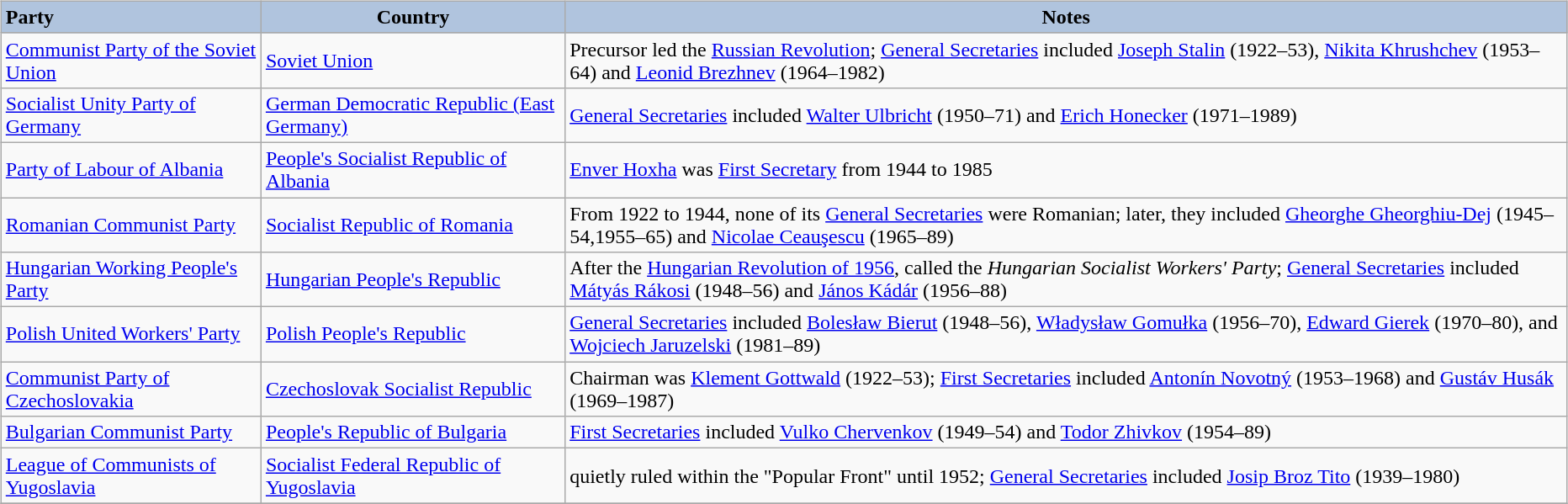<table class="toccolours">
<tr>
<th></th>
</tr>
<tr>
<td><br><table class="wikitable sortable" style="text-align: left">
<tr bgcolor="#cccccc">
<th style="text-align: left;background:#B0C4DE">Party</th>
<th style="background:#B0C4DE">Country</th>
<th style="background:#B0C4DE">Notes</th>
</tr>
<tr>
<td align=left><a href='#'>Communist Party of the Soviet Union</a></td>
<td><a href='#'>Soviet Union</a></td>
<td>Precursor led the <a href='#'>Russian Revolution</a>; <a href='#'>General Secretaries</a> included <a href='#'>Joseph Stalin</a> (1922–53), <a href='#'>Nikita Khrushchev</a> (1953–64) and <a href='#'>Leonid Brezhnev</a> (1964–1982)</td>
</tr>
<tr>
<td align=left><a href='#'>Socialist Unity Party of Germany</a></td>
<td><a href='#'>German Democratic Republic (East Germany)</a></td>
<td><a href='#'>General Secretaries</a> included <a href='#'>Walter Ulbricht</a> (1950–71) and <a href='#'>Erich Honecker</a> (1971–1989)</td>
</tr>
<tr>
<td align=left><a href='#'>Party of Labour of Albania</a></td>
<td><a href='#'>People's Socialist Republic of Albania</a></td>
<td><a href='#'>Enver Hoxha</a> was <a href='#'>First Secretary</a> from 1944 to 1985</td>
</tr>
<tr>
<td align=left><a href='#'>Romanian Communist Party</a></td>
<td><a href='#'>Socialist Republic of Romania</a></td>
<td>From 1922 to 1944, none of its <a href='#'>General Secretaries</a> were Romanian; later, they included <a href='#'>Gheorghe Gheorghiu-Dej</a> (1945–54,1955–65) and <a href='#'>Nicolae Ceauşescu</a> (1965–89)</td>
</tr>
<tr>
<td align=left><a href='#'>Hungarian Working People's Party</a></td>
<td><a href='#'>Hungarian People's Republic</a></td>
<td>After the <a href='#'>Hungarian Revolution of 1956</a>, called the <em>Hungarian Socialist Workers' Party</em>; <a href='#'>General Secretaries</a> included <a href='#'>Mátyás Rákosi</a> (1948–56) and <a href='#'>János Kádár</a> (1956–88)</td>
</tr>
<tr>
<td align=left><a href='#'>Polish United Workers' Party</a></td>
<td><a href='#'>Polish People's Republic</a></td>
<td><a href='#'>General Secretaries</a> included <a href='#'>Bolesław Bierut</a> (1948–56), <a href='#'>Władysław Gomułka</a> (1956–70), <a href='#'>Edward Gierek</a> (1970–80), and <a href='#'>Wojciech Jaruzelski</a> (1981–89)</td>
</tr>
<tr>
<td align=left><a href='#'>Communist Party of Czechoslovakia</a></td>
<td><a href='#'>Czechoslovak Socialist Republic</a></td>
<td>Chairman was <a href='#'>Klement Gottwald</a> (1922–53); <a href='#'>First Secretaries</a> included <a href='#'>Antonín Novotný</a> (1953–1968) and <a href='#'>Gustáv Husák</a> (1969–1987)</td>
</tr>
<tr>
<td align=left><a href='#'>Bulgarian Communist Party</a></td>
<td><a href='#'>People's Republic of Bulgaria</a></td>
<td><a href='#'>First Secretaries</a> included <a href='#'>Vulko Chervenkov</a> (1949–54) and <a href='#'>Todor Zhivkov</a> (1954–89)</td>
</tr>
<tr>
<td align=left><a href='#'>League of Communists of Yugoslavia</a></td>
<td><a href='#'>Socialist Federal Republic of Yugoslavia</a></td>
<td>quietly ruled within the "Popular Front" until 1952; <a href='#'>General Secretaries</a> included <a href='#'>Josip Broz Tito</a> (1939–1980)</td>
</tr>
<tr bgcolor="#cccccc">
</tr>
</table>
</td>
</tr>
<tr>
</tr>
</table>
